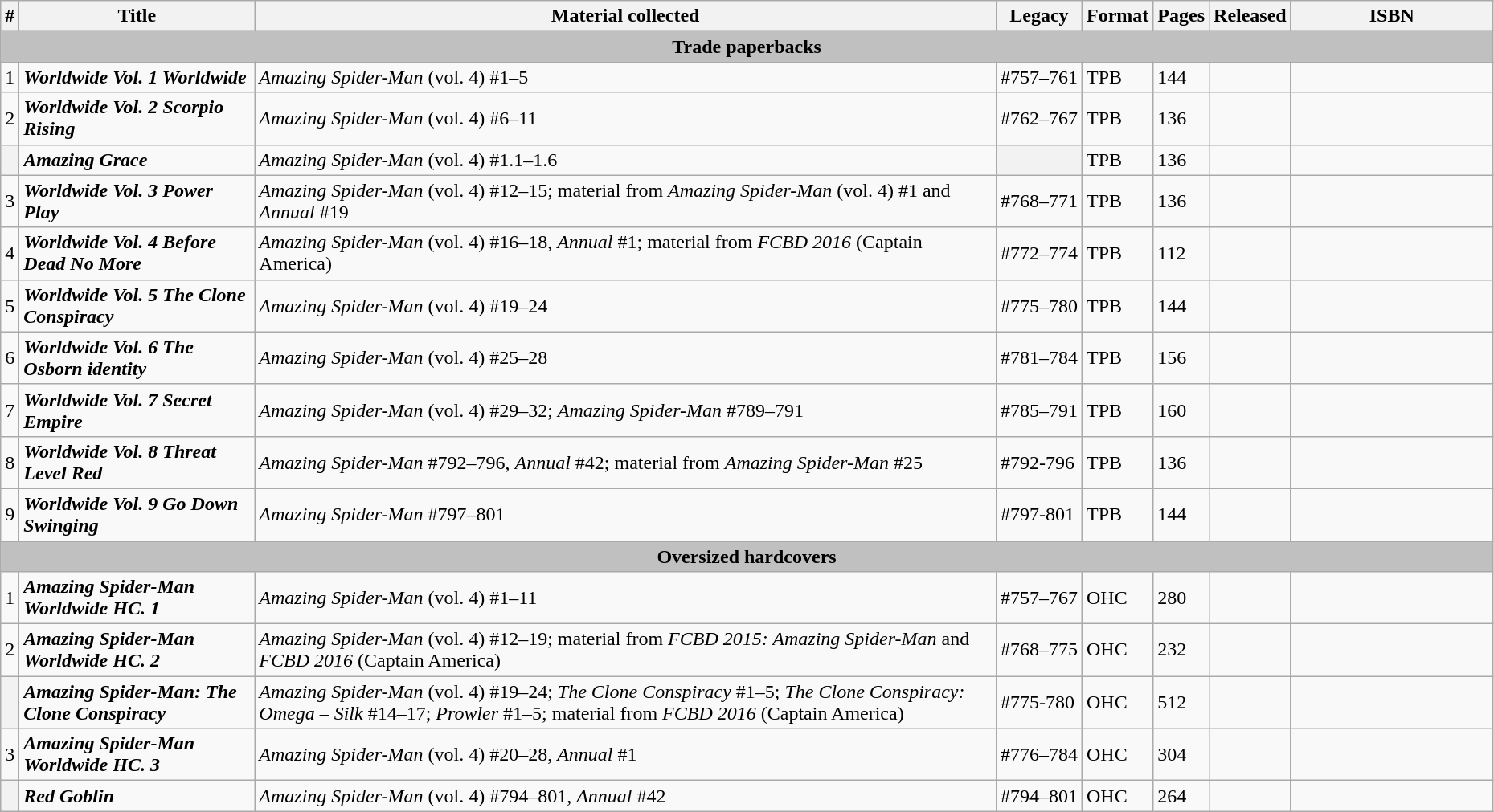<table class="wikitable sortable" width=98%>
<tr>
<th width="4px">#</th>
<th>Title</th>
<th>Material collected</th>
<th style="width: 4em;">Legacy</th>
<th class="unsortable">Format</th>
<th>Pages</th>
<th>Released</th>
<th class="unsortable" style="width: 10em;">ISBN</th>
</tr>
<tr>
<th colspan="8" style="background-color: silver;">Trade paperbacks</th>
</tr>
<tr>
<td>1</td>
<td><strong><em>Worldwide<em> Vol. 1 </em>Worldwide</em></strong></td>
<td><em>Amazing Spider-Man</em> (vol. 4)  #1–5</td>
<td>#757–761</td>
<td>TPB</td>
<td>144</td>
<td></td>
<td></td>
</tr>
<tr>
<td>2</td>
<td><strong><em>Worldwide<em> Vol. 2 </em>Scorpio Rising</em></strong></td>
<td><em>Amazing Spider-Man</em> (vol. 4)  #6–11</td>
<td>#762–767</td>
<td>TPB</td>
<td>136</td>
<td></td>
<td></td>
</tr>
<tr>
<th style="background-color: light grey;"></th>
<td><strong><em>Amazing Grace</em></strong></td>
<td><em>Amazing Spider-Man</em> (vol. 4)  #1.1–1.6</td>
<th style="background-color: light grey;"></th>
<td>TPB</td>
<td>136</td>
<td></td>
<td></td>
</tr>
<tr>
<td>3</td>
<td><strong><em>Worldwide<em> Vol. 3 </em>Power Play</em></strong></td>
<td><em>Amazing Spider-Man</em> (vol. 4)  #12–15; material from <em>Amazing Spider-Man</em> (vol. 4) #1 and <em>Annual</em> #19</td>
<td>#768–771</td>
<td>TPB</td>
<td>136</td>
<td></td>
<td></td>
</tr>
<tr>
<td>4</td>
<td><strong><em>Worldwide<em> Vol. 4 </em>Before Dead No More</em></strong></td>
<td><em>Amazing Spider-Man</em> (vol. 4)  #16–18, <em>Annual</em> #1; material from <em>FCBD 2016</em> (Captain America)</td>
<td>#772–774</td>
<td>TPB</td>
<td>112</td>
<td></td>
<td></td>
</tr>
<tr>
<td>5</td>
<td><strong><em>Worldwide<em> Vol. 5 </em>The Clone Conspiracy</em></strong></td>
<td><em>Amazing Spider-Man</em> (vol. 4)  #19–24</td>
<td>#775–780</td>
<td>TPB</td>
<td>144</td>
<td></td>
<td></td>
</tr>
<tr>
<td>6</td>
<td><strong><em>Worldwide<em> Vol. 6 </em>The Osborn identity</em></strong></td>
<td><em>Amazing Spider-Man</em> (vol. 4)  #25–28</td>
<td>#781–784</td>
<td>TPB</td>
<td>156</td>
<td></td>
<td></td>
</tr>
<tr>
<td>7</td>
<td><strong><em>Worldwide<em> Vol. 7 </em>Secret Empire</em></strong></td>
<td><em>Amazing Spider-Man</em> (vol. 4)  #29–32; <em>Amazing Spider-Man</em> #789–791</td>
<td>#785–791</td>
<td>TPB</td>
<td>160</td>
<td></td>
<td></td>
</tr>
<tr>
<td>8</td>
<td><strong><em>Worldwide<em> Vol. 8 </em>Threat Level Red</em></strong></td>
<td><em>Amazing Spider-Man</em> #792–796, <em>Annual</em> #42; material from <em>Amazing Spider-Man</em> #25</td>
<td>#792-796</td>
<td>TPB</td>
<td>136</td>
<td></td>
<td></td>
</tr>
<tr>
<td>9</td>
<td><strong><em>Worldwide<em> Vol. 9 </em>Go Down Swinging</em></strong></td>
<td><em>Amazing Spider-Man</em> #797–801</td>
<td>#797-801</td>
<td>TPB</td>
<td>144</td>
<td></td>
<td></td>
</tr>
<tr>
<th colspan="8" style="background-color: silver;">Oversized hardcovers</th>
</tr>
<tr>
<td>1</td>
<td><strong><em>Amazing Spider-Man Worldwide HC. 1</em></strong></td>
<td><em>Amazing Spider-Man</em> (vol. 4)  #1–11</td>
<td>#757–767</td>
<td>OHC</td>
<td>280</td>
<td></td>
<td></td>
</tr>
<tr>
<td>2</td>
<td><strong><em>Amazing Spider-Man Worldwide HC. 2</em></strong></td>
<td><em>Amazing Spider-Man</em> (vol. 4)  #12–19; material from <em>FCBD 2015: Amazing Spider-Man</em> and <em>FCBD 2016</em> (Captain America)</td>
<td>#768–775</td>
<td>OHC</td>
<td>232</td>
<td></td>
<td></td>
</tr>
<tr>
<th style="background-color: light grey;"></th>
<td><strong><em>Amazing Spider-Man: The Clone Conspiracy</em></strong></td>
<td><em>Amazing Spider-Man</em> (vol. 4)  #19–24; <em>The Clone Conspiracy</em> #1–5; <em>The Clone Conspiracy: Omega – Silk</em> #14–17; <em>Prowler</em> #1–5; material from <em>FCBD 2016</em> (Captain America)</td>
<td>#775-780</td>
<td>OHC</td>
<td>512</td>
<td></td>
<td></td>
</tr>
<tr>
<td>3</td>
<td><strong><em>Amazing Spider-Man Worldwide HC. 3</em></strong></td>
<td><em>Amazing Spider-Man</em> (vol. 4)  #20–28, <em>Annual</em> #1</td>
<td>#776–784</td>
<td>OHC</td>
<td>304</td>
<td></td>
<td></td>
</tr>
<tr>
<th style="background-color: light grey;"></th>
<td><strong><em>Red Goblin</em></strong></td>
<td><em>Amazing Spider-Man</em> (vol. 4)  #794–801, <em>Annual</em> #42</td>
<td>#794–801</td>
<td>OHC</td>
<td>264</td>
<td></td>
<td></td>
</tr>
</table>
